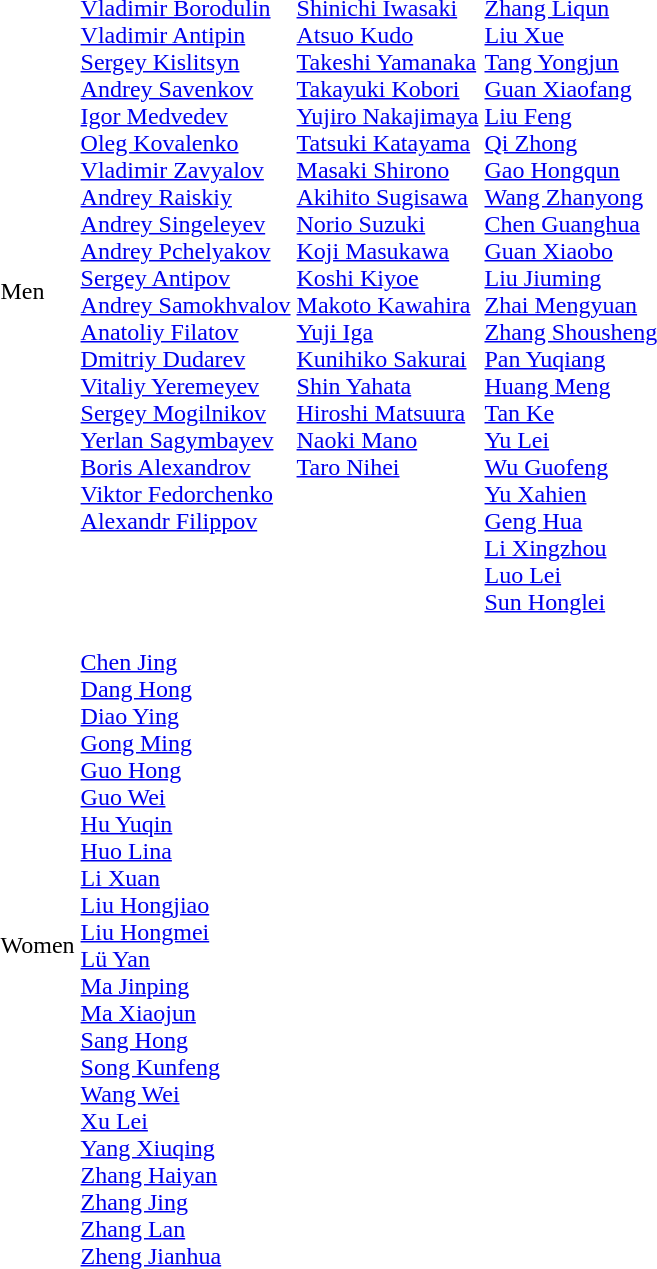<table>
<tr>
<td>Men<br></td>
<td valign=top><br><a href='#'>Vladimir Borodulin</a><br><a href='#'>Vladimir Antipin</a><br><a href='#'>Sergey Kislitsyn</a><br><a href='#'>Andrey Savenkov</a><br><a href='#'>Igor Medvedev</a><br><a href='#'>Oleg Kovalenko</a><br><a href='#'>Vladimir Zavyalov</a><br><a href='#'>Andrey Raiskiy</a><br><a href='#'>Andrey Singeleyev</a><br><a href='#'>Andrey Pchelyakov</a><br><a href='#'>Sergey Antipov</a><br><a href='#'>Andrey Samokhvalov</a><br><a href='#'>Anatoliy Filatov</a><br><a href='#'>Dmitriy Dudarev</a><br><a href='#'>Vitaliy Yeremeyev</a><br><a href='#'>Sergey Mogilnikov</a><br><a href='#'>Yerlan Sagymbayev</a><br><a href='#'>Boris Alexandrov</a><br><a href='#'>Viktor Fedorchenko</a><br><a href='#'>Alexandr Filippov</a></td>
<td valign=top><br><a href='#'>Shinichi Iwasaki</a><br><a href='#'>Atsuo Kudo</a><br><a href='#'>Takeshi Yamanaka</a><br><a href='#'>Takayuki Kobori</a><br><a href='#'>Yujiro Nakajimaya</a><br><a href='#'>Tatsuki Katayama</a><br><a href='#'>Masaki Shirono</a><br><a href='#'>Akihito Sugisawa</a><br><a href='#'>Norio Suzuki</a><br><a href='#'>Koji Masukawa</a><br><a href='#'>Koshi Kiyoe</a><br><a href='#'>Makoto Kawahira</a><br><a href='#'>Yuji Iga</a><br><a href='#'>Kunihiko Sakurai</a><br><a href='#'>Shin Yahata</a><br><a href='#'>Hiroshi Matsuura</a><br><a href='#'>Naoki Mano</a><br><a href='#'>Taro Nihei</a></td>
<td><br><a href='#'>Zhang Liqun</a><br><a href='#'>Liu Xue</a><br><a href='#'>Tang Yongjun</a><br><a href='#'>Guan Xiaofang</a><br><a href='#'>Liu Feng</a><br><a href='#'>Qi Zhong</a><br><a href='#'>Gao Hongqun</a><br><a href='#'>Wang Zhanyong</a><br><a href='#'>Chen Guanghua</a><br><a href='#'>Guan Xiaobo</a><br><a href='#'>Liu Jiuming</a><br><a href='#'>Zhai Mengyuan</a><br><a href='#'>Zhang Shousheng</a><br><a href='#'>Pan Yuqiang</a><br><a href='#'>Huang Meng</a><br><a href='#'>Tan Ke</a><br><a href='#'>Yu Lei</a><br><a href='#'>Wu Guofeng</a><br><a href='#'>Yu Xahien</a><br><a href='#'>Geng Hua</a><br><a href='#'>Li Xingzhou</a><br><a href='#'>Luo Lei</a><br><a href='#'>Sun Honglei</a></td>
</tr>
<tr>
<td>Women<br></td>
<td><br><a href='#'>Chen Jing</a><br><a href='#'>Dang Hong</a><br><a href='#'>Diao Ying</a><br><a href='#'>Gong Ming</a><br><a href='#'>Guo Hong</a><br><a href='#'>Guo Wei</a><br><a href='#'>Hu Yuqin</a><br><a href='#'>Huo Lina</a><br><a href='#'>Li Xuan</a><br><a href='#'>Liu Hongjiao</a><br><a href='#'>Liu Hongmei</a><br><a href='#'>Lü Yan</a><br><a href='#'>Ma Jinping</a><br><a href='#'>Ma Xiaojun</a><br><a href='#'>Sang Hong</a><br><a href='#'>Song Kunfeng</a><br><a href='#'>Wang Wei</a><br><a href='#'>Xu Lei</a><br><a href='#'>Yang Xiuqing</a><br><a href='#'>Zhang Haiyan</a><br><a href='#'>Zhang Jing</a><br><a href='#'>Zhang Lan</a><br><a href='#'>Zheng Jianhua</a></td>
<td valign=top></td>
<td valign=top></td>
</tr>
</table>
